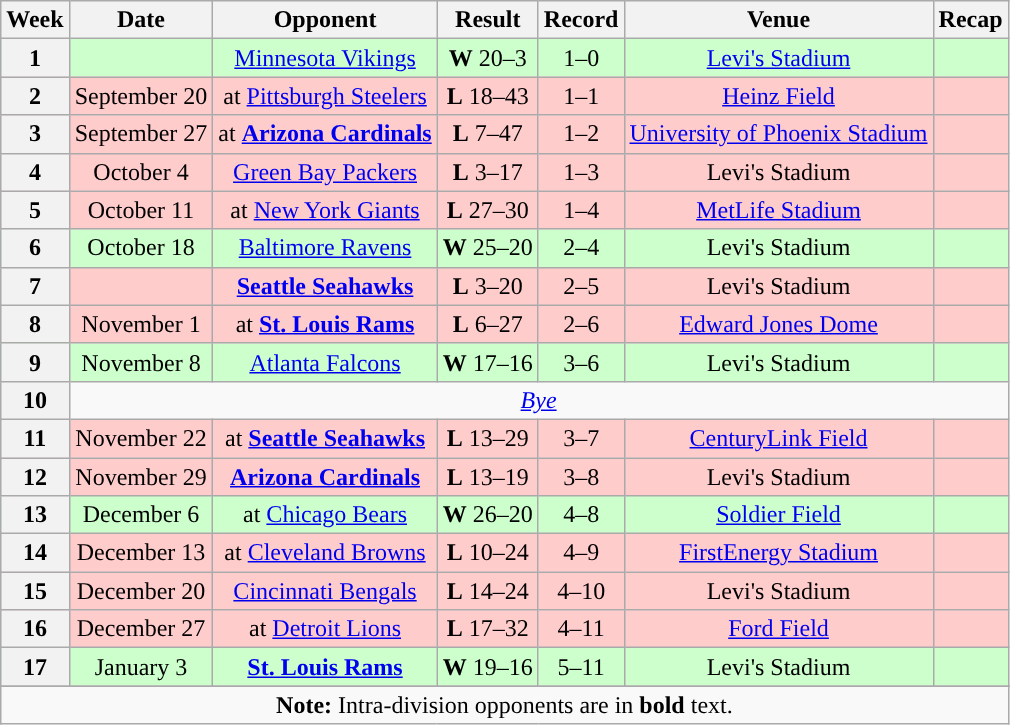<table class="wikitable" style="text-align:center">
<tr>
<th>Week</th>
<th>Date</th>
<th>Opponent</th>
<th>Result</th>
<th>Record</th>
<th>Venue</th>
<th>Recap</th>
</tr>
<tr style="background:#cfc">
<th>1</th>
<td></td>
<td><a href='#'>Minnesota Vikings</a></td>
<td><strong>W</strong> 20–3</td>
<td>1–0</td>
<td><a href='#'>Levi's Stadium</a></td>
<td></td>
</tr>
<tr style="background:#fcc">
<th>2</th>
<td>September 20</td>
<td>at <a href='#'>Pittsburgh Steelers</a></td>
<td><strong>L</strong> 18–43</td>
<td>1–1</td>
<td><a href='#'>Heinz Field</a></td>
<td></td>
</tr>
<tr style="background:#fcc">
<th>3</th>
<td>September 27</td>
<td>at <strong><a href='#'>Arizona Cardinals</a></strong></td>
<td><strong>L</strong> 7–47</td>
<td>1–2</td>
<td><a href='#'>University of Phoenix Stadium</a></td>
<td></td>
</tr>
<tr style="background:#fcc">
<th>4</th>
<td>October 4</td>
<td><a href='#'>Green Bay Packers</a></td>
<td><strong>L</strong> 3–17</td>
<td>1–3</td>
<td>Levi's Stadium</td>
<td></td>
</tr>
<tr style="background:#fcc">
<th>5</th>
<td>October 11</td>
<td>at <a href='#'>New York Giants</a></td>
<td><strong>L</strong> 27–30</td>
<td>1–4</td>
<td><a href='#'>MetLife Stadium</a></td>
<td></td>
</tr>
<tr style="background:#cfc">
<th>6</th>
<td>October 18</td>
<td><a href='#'>Baltimore Ravens</a></td>
<td><strong>W</strong> 25–20</td>
<td>2–4</td>
<td>Levi's Stadium</td>
<td></td>
</tr>
<tr style="background:#fcc">
<th>7</th>
<td></td>
<td><strong><a href='#'>Seattle Seahawks</a></strong></td>
<td><strong>L</strong> 3–20</td>
<td>2–5</td>
<td>Levi's Stadium</td>
<td></td>
</tr>
<tr style="background:#fcc">
<th>8</th>
<td>November 1</td>
<td>at <strong><a href='#'>St. Louis Rams</a></strong></td>
<td><strong>L</strong> 6–27</td>
<td>2–6</td>
<td><a href='#'>Edward Jones Dome</a></td>
<td></td>
</tr>
<tr style="background:#cfc">
<th>9</th>
<td>November 8</td>
<td><a href='#'>Atlanta Falcons</a></td>
<td><strong>W</strong> 17–16</td>
<td>3–6</td>
<td>Levi's Stadium</td>
<td></td>
</tr>
<tr>
<th>10</th>
<td colspan=8><em><a href='#'>Bye</a></em></td>
</tr>
<tr style="background:#fcc">
<th>11</th>
<td>November 22</td>
<td>at <strong><a href='#'>Seattle Seahawks</a></strong></td>
<td><strong>L</strong> 13–29</td>
<td>3–7</td>
<td><a href='#'>CenturyLink Field</a></td>
<td></td>
</tr>
<tr style="background:#fcc">
<th>12</th>
<td>November 29</td>
<td><strong><a href='#'>Arizona Cardinals</a></strong></td>
<td><strong>L</strong> 13–19</td>
<td>3–8</td>
<td>Levi's Stadium</td>
<td></td>
</tr>
<tr style="background:#cfc">
<th>13</th>
<td>December 6</td>
<td>at <a href='#'>Chicago Bears</a></td>
<td><strong>W</strong> 26–20 </td>
<td>4–8</td>
<td><a href='#'>Soldier Field</a></td>
<td></td>
</tr>
<tr style="background:#fcc">
<th>14</th>
<td>December 13</td>
<td>at <a href='#'>Cleveland Browns</a></td>
<td><strong>L</strong> 10–24</td>
<td>4–9</td>
<td><a href='#'>FirstEnergy Stadium</a></td>
<td></td>
</tr>
<tr style="background:#fcc">
<th>15</th>
<td>December 20</td>
<td><a href='#'>Cincinnati Bengals</a></td>
<td><strong>L</strong> 14–24</td>
<td>4–10</td>
<td>Levi's Stadium</td>
<td></td>
</tr>
<tr style="background:#fcc">
<th>16</th>
<td>December 27</td>
<td>at <a href='#'>Detroit Lions</a></td>
<td><strong>L</strong> 17–32</td>
<td>4–11</td>
<td><a href='#'>Ford Field</a></td>
<td></td>
</tr>
<tr style="background:#cfc">
<th>17</th>
<td>January 3</td>
<td><strong><a href='#'>St. Louis Rams</a></strong></td>
<td><strong>W</strong> 19–16 </td>
<td>5–11</td>
<td>Levi's Stadium</td>
<td></td>
</tr>
<tr>
</tr>
<tr>
<td colspan="8"><strong>Note:</strong> Intra-division opponents are in <strong>bold</strong> text.</td>
</tr>
</table>
